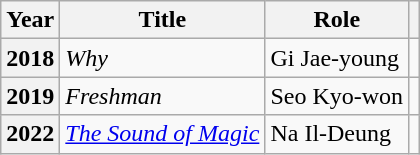<table class="wikitable plainrowheaders sortable">
<tr>
<th scope="col">Year</th>
<th scope="col">Title</th>
<th scope="col">Role</th>
<th scope="col" class="unsortable"></th>
</tr>
<tr>
<th scope="row">2018</th>
<td><em>Why</em></td>
<td>Gi Jae-young</td>
<td style="text-align:center"></td>
</tr>
<tr>
<th scope="row">2019</th>
<td><em>Freshman</em></td>
<td>Seo Kyo-won</td>
<td style="text-align:center"></td>
</tr>
<tr>
<th scope="row">2022</th>
<td><em><a href='#'>The Sound of Magic</a></em></td>
<td>Na Il-Deung</td>
<td style="text-align:center"></td>
</tr>
</table>
